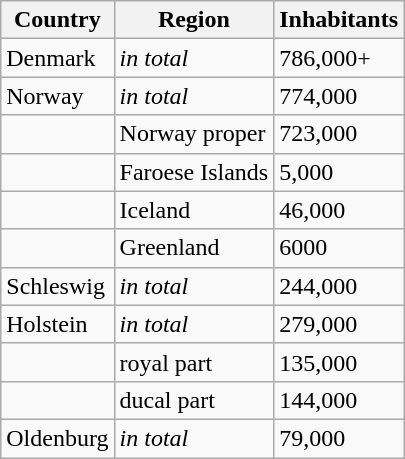<table class="wikitable sortable">
<tr>
<th>Country</th>
<th>Region</th>
<th>Inhabitants</th>
</tr>
<tr>
<td>Denmark</td>
<td><em>in total</em></td>
<td>786,000+</td>
</tr>
<tr>
<td>Norway</td>
<td><em>in total</em></td>
<td>774,000</td>
</tr>
<tr>
<td></td>
<td>Norway proper</td>
<td>723,000</td>
</tr>
<tr>
<td></td>
<td>Faroese Islands</td>
<td>5,000</td>
</tr>
<tr>
<td></td>
<td>Iceland</td>
<td>46,000</td>
</tr>
<tr>
<td></td>
<td>Greenland</td>
<td>6000</td>
</tr>
<tr>
<td>Schleswig</td>
<td><em>in total</em></td>
<td>244,000</td>
</tr>
<tr>
<td>Holstein</td>
<td><em>in total</em></td>
<td>279,000</td>
</tr>
<tr>
<td></td>
<td>royal part</td>
<td>135,000</td>
</tr>
<tr>
<td></td>
<td>ducal part</td>
<td>144,000</td>
</tr>
<tr>
<td>Oldenburg</td>
<td><em>in total</em></td>
<td>79,000</td>
</tr>
</table>
